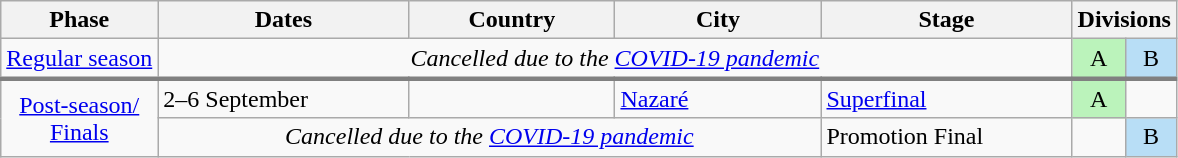<table class="wikitable">
<tr>
<th>Phase</th>
<th width="160">Dates</th>
<th width="130">Country</th>
<th width="130">City</th>
<th width="160">Stage</th>
<th colspan=2>Divisions</th>
</tr>
<tr style="border-bottom: 3px solid grey">
<td align=center><a href='#'>Regular season</a></td>
<td colspan=4 align=center><em>Cancelled due to the <a href='#'>COVID-19 pandemic</a></em></td>
<td bgcolor=#bbf3bb align=center>A</td>
<td bgcolor=#b8def6 align=center>B</td>
</tr>
<tr>
<td style="border-top: 3px solid grey" rowspan=2 align=center><a href='#'>Post-season/<br>Finals</a></td>
<td>2–6 September</td>
<td></td>
<td><a href='#'>Nazaré</a></td>
<td><a href='#'>Superfinal</a></td>
<td bgcolor=#bbf3bb align=center>A</td>
<td></td>
</tr>
<tr>
<td colspan=3 align=center><em>Cancelled due to the <a href='#'>COVID-19 pandemic</a></em></td>
<td>Promotion Final</td>
<td></td>
<td bgcolor=#b8def6 align=center>B</td>
</tr>
</table>
